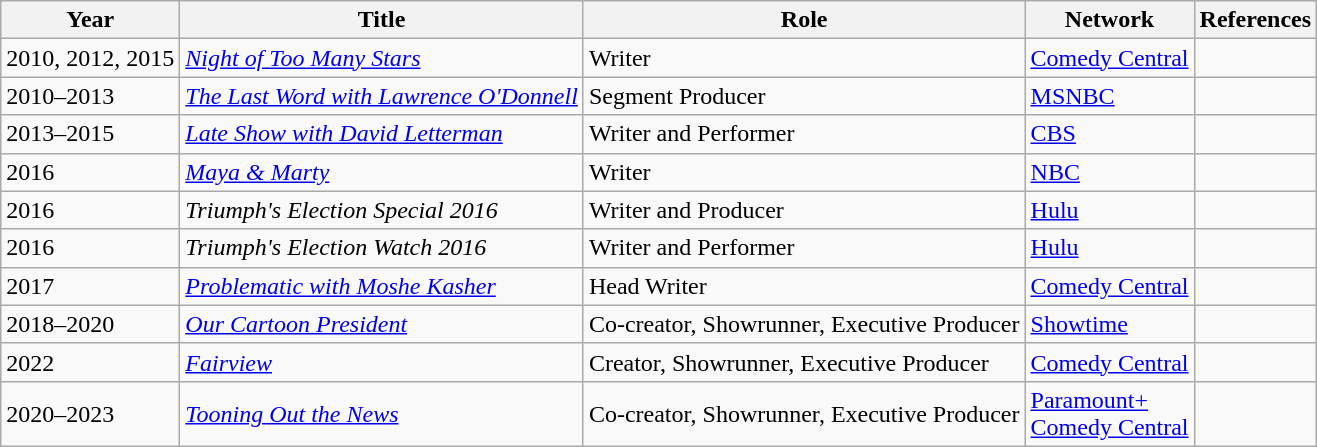<table class="wikitable sortable">
<tr>
<th>Year</th>
<th>Title</th>
<th>Role</th>
<th>Network</th>
<th>References</th>
</tr>
<tr>
<td>2010, 2012, 2015</td>
<td><em><a href='#'>Night of Too Many Stars</a></em></td>
<td>Writer</td>
<td><a href='#'>Comedy Central</a></td>
<td></td>
</tr>
<tr>
<td>2010–2013</td>
<td><em><a href='#'>The Last Word with Lawrence O'Donnell</a></em></td>
<td>Segment Producer</td>
<td><a href='#'>MSNBC</a></td>
<td></td>
</tr>
<tr>
<td>2013–2015</td>
<td><em><a href='#'>Late Show with David Letterman</a></em></td>
<td>Writer and Performer</td>
<td><a href='#'>CBS</a></td>
<td></td>
</tr>
<tr>
<td>2016</td>
<td><em><a href='#'>Maya & Marty</a></em></td>
<td>Writer</td>
<td><a href='#'>NBC</a></td>
<td></td>
</tr>
<tr>
<td>2016</td>
<td><em>Triumph's Election Special 2016</em></td>
<td>Writer and Producer</td>
<td><a href='#'>Hulu</a></td>
<td></td>
</tr>
<tr>
<td>2016</td>
<td><em>Triumph's Election Watch 2016</em></td>
<td>Writer and Performer</td>
<td><a href='#'>Hulu</a></td>
<td></td>
</tr>
<tr>
<td>2017</td>
<td><em><a href='#'>Problematic with Moshe Kasher</a></em></td>
<td>Head Writer</td>
<td><a href='#'>Comedy Central</a></td>
<td></td>
</tr>
<tr>
<td>2018–2020</td>
<td><em><a href='#'>Our Cartoon President</a></em></td>
<td>Co‑creator, Showrunner, Executive Producer</td>
<td><a href='#'>Showtime</a></td>
<td></td>
</tr>
<tr>
<td>2022</td>
<td><em><a href='#'>Fairview</a></em></td>
<td>Creator, Showrunner, Executive Producer</td>
<td><a href='#'>Comedy Central</a></td>
<td></td>
</tr>
<tr>
<td>2020–2023</td>
<td><em><a href='#'>Tooning Out the News</a></em></td>
<td>Co‑creator, Showrunner, Executive Producer</td>
<td><a href='#'>Paramount+</a><br><a href='#'>Comedy Central</a></td>
<td></td>
</tr>
</table>
